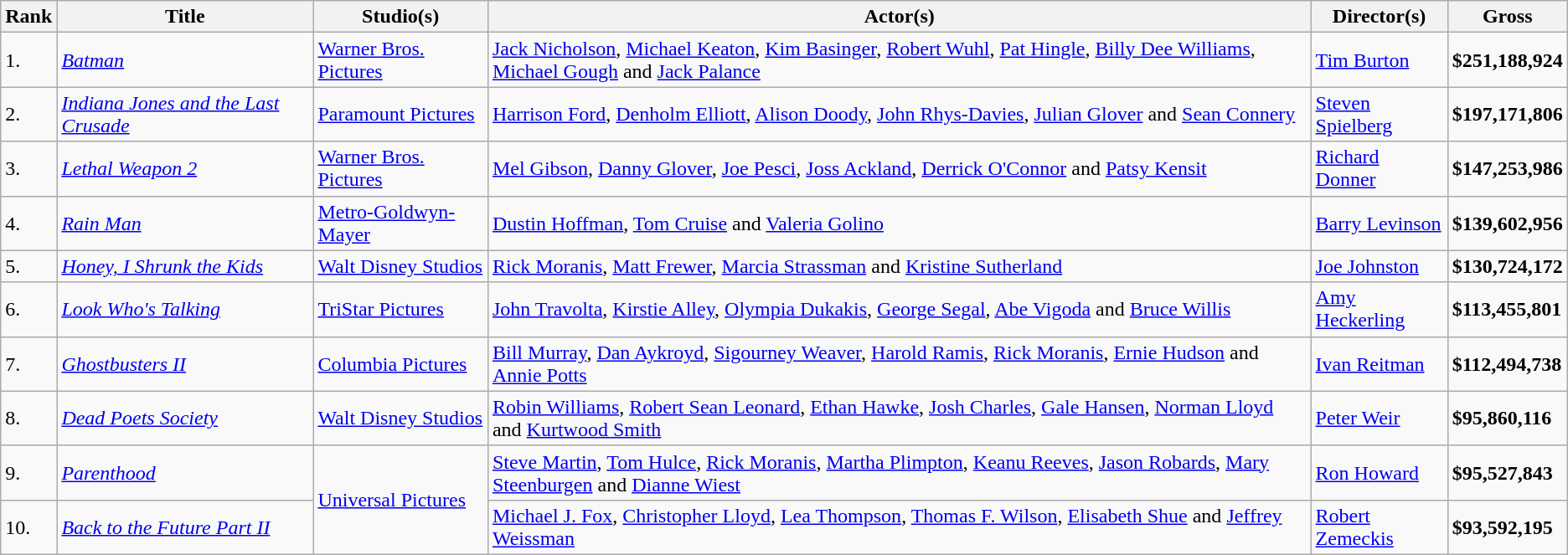<table class="wikitable sortable">
<tr>
<th>Rank</th>
<th>Title</th>
<th>Studio(s)</th>
<th>Actor(s)</th>
<th>Director(s)</th>
<th>Gross</th>
</tr>
<tr>
<td>1.</td>
<td><em><a href='#'>Batman</a></em></td>
<td><a href='#'>Warner Bros. Pictures</a></td>
<td><a href='#'>Jack Nicholson</a>, <a href='#'>Michael Keaton</a>, <a href='#'>Kim Basinger</a>, <a href='#'>Robert Wuhl</a>, <a href='#'>Pat Hingle</a>, <a href='#'>Billy Dee Williams</a>, <a href='#'>Michael Gough</a> and <a href='#'>Jack Palance</a></td>
<td><a href='#'>Tim Burton</a></td>
<td><strong>$251,188,924</strong></td>
</tr>
<tr>
<td>2.</td>
<td><em><a href='#'>Indiana Jones and the Last Crusade</a></em></td>
<td><a href='#'>Paramount Pictures</a></td>
<td><a href='#'>Harrison Ford</a>, <a href='#'>Denholm Elliott</a>, <a href='#'>Alison Doody</a>, <a href='#'>John Rhys-Davies</a>, <a href='#'>Julian Glover</a> and <a href='#'>Sean Connery</a></td>
<td><a href='#'>Steven Spielberg</a></td>
<td><strong>$197,171,806</strong></td>
</tr>
<tr>
<td>3.</td>
<td><em><a href='#'>Lethal Weapon 2</a></em></td>
<td><a href='#'>Warner Bros. Pictures</a></td>
<td><a href='#'>Mel Gibson</a>, <a href='#'>Danny Glover</a>, <a href='#'>Joe Pesci</a>, <a href='#'>Joss Ackland</a>, <a href='#'>Derrick O'Connor</a> and <a href='#'>Patsy Kensit</a></td>
<td><a href='#'>Richard Donner</a></td>
<td><strong>$147,253,986</strong></td>
</tr>
<tr>
<td>4.</td>
<td><em><a href='#'>Rain Man</a></em></td>
<td><a href='#'>Metro-Goldwyn-Mayer</a></td>
<td><a href='#'>Dustin Hoffman</a>, <a href='#'>Tom Cruise</a> and <a href='#'>Valeria Golino</a></td>
<td><a href='#'>Barry Levinson</a></td>
<td><strong>$139,602,956</strong></td>
</tr>
<tr>
<td>5.</td>
<td><em><a href='#'>Honey, I Shrunk the Kids</a></em></td>
<td><a href='#'>Walt Disney Studios</a></td>
<td><a href='#'>Rick Moranis</a>, <a href='#'>Matt Frewer</a>, <a href='#'>Marcia Strassman</a> and <a href='#'>Kristine Sutherland</a></td>
<td><a href='#'>Joe Johnston</a></td>
<td><strong>$130,724,172</strong></td>
</tr>
<tr>
<td>6.</td>
<td><em><a href='#'>Look Who's Talking</a></em></td>
<td><a href='#'>TriStar Pictures</a></td>
<td><a href='#'>John Travolta</a>, <a href='#'>Kirstie Alley</a>, <a href='#'>Olympia Dukakis</a>, <a href='#'>George Segal</a>, <a href='#'>Abe Vigoda</a> and <a href='#'>Bruce Willis</a></td>
<td><a href='#'>Amy Heckerling</a></td>
<td><strong>$113,455,801</strong></td>
</tr>
<tr>
<td>7.</td>
<td><em><a href='#'>Ghostbusters II</a></em></td>
<td><a href='#'>Columbia Pictures</a></td>
<td><a href='#'>Bill Murray</a>, <a href='#'>Dan Aykroyd</a>, <a href='#'>Sigourney Weaver</a>, <a href='#'>Harold Ramis</a>, <a href='#'>Rick Moranis</a>, <a href='#'>Ernie Hudson</a> and <a href='#'>Annie Potts</a></td>
<td><a href='#'>Ivan Reitman</a></td>
<td><strong>$112,494,738</strong></td>
</tr>
<tr>
<td>8.</td>
<td><em><a href='#'>Dead Poets Society</a></em></td>
<td><a href='#'>Walt Disney Studios</a></td>
<td><a href='#'>Robin Williams</a>, <a href='#'>Robert Sean Leonard</a>, <a href='#'>Ethan Hawke</a>, <a href='#'>Josh Charles</a>, <a href='#'>Gale Hansen</a>, <a href='#'>Norman Lloyd</a> and <a href='#'>Kurtwood Smith</a></td>
<td><a href='#'>Peter Weir</a></td>
<td><strong>$95,860,116</strong></td>
</tr>
<tr>
<td>9.</td>
<td><em><a href='#'>Parenthood</a></em></td>
<td rowspan="2"><a href='#'>Universal Pictures</a></td>
<td><a href='#'>Steve Martin</a>, <a href='#'>Tom Hulce</a>, <a href='#'>Rick Moranis</a>, <a href='#'>Martha Plimpton</a>, <a href='#'>Keanu Reeves</a>, <a href='#'>Jason Robards</a>, <a href='#'>Mary Steenburgen</a> and <a href='#'>Dianne Wiest</a></td>
<td><a href='#'>Ron Howard</a></td>
<td><strong>$95,527,843</strong></td>
</tr>
<tr>
<td>10.</td>
<td><em><a href='#'>Back to the Future Part II</a></em></td>
<td><a href='#'>Michael J. Fox</a>, <a href='#'>Christopher Lloyd</a>, <a href='#'>Lea Thompson</a>, <a href='#'>Thomas F. Wilson</a>, <a href='#'>Elisabeth Shue</a> and <a href='#'>Jeffrey Weissman</a></td>
<td><a href='#'>Robert Zemeckis</a></td>
<td><strong>$93,592,195</strong></td>
</tr>
</table>
